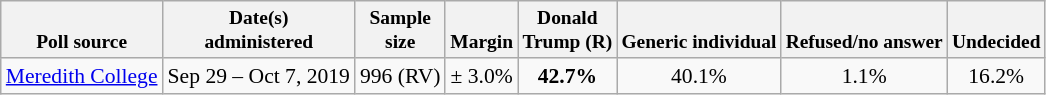<table class="wikitable" style="font-size:90%;text-align:center;">
<tr valign=bottom style="font-size:90%;">
<th>Poll source</th>
<th>Date(s)<br>administered</th>
<th>Sample<br>size</th>
<th>Margin<br></th>
<th>Donald<br>Trump (R)</th>
<th>Generic individual</th>
<th>Refused/no answer</th>
<th>Undecided</th>
</tr>
<tr>
<td style="text-align:left;"><a href='#'>Meredith College</a></td>
<td>Sep 29 – Oct 7, 2019</td>
<td>996 (RV)</td>
<td>± 3.0%</td>
<td><strong>42.7%</strong></td>
<td>40.1%</td>
<td>1.1%</td>
<td>16.2%</td>
</tr>
</table>
